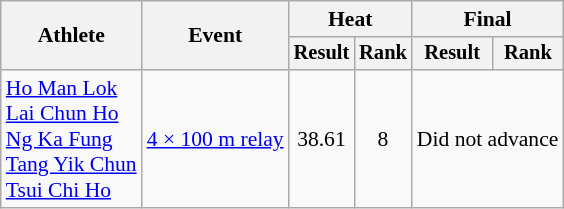<table class="wikitable" style="font-size:90%">
<tr>
<th rowspan="2">Athlete</th>
<th rowspan="2">Event</th>
<th colspan="2">Heat</th>
<th colspan="2">Final</th>
</tr>
<tr style="font-size:95%">
<th>Result</th>
<th>Rank</th>
<th>Result</th>
<th>Rank</th>
</tr>
<tr align=center>
<td align=left><a href='#'>Ho Man Lok</a><br><a href='#'>Lai Chun Ho</a><br><a href='#'>Ng Ka Fung</a><br><a href='#'>Tang Yik Chun</a><br><a href='#'>Tsui Chi Ho</a></td>
<td align=left><a href='#'>4 × 100 m relay</a></td>
<td>38.61</td>
<td>8</td>
<td colspan=2>Did not advance</td>
</tr>
</table>
